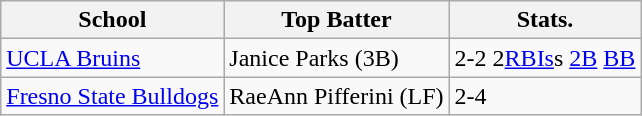<table class="wikitable">
<tr style="text-align:center; background:#f2f2f2;">
<th>School</th>
<th>Top Batter</th>
<th>Stats.</th>
</tr>
<tr>
<td><a href='#'>UCLA Bruins</a></td>
<td>Janice Parks (3B)</td>
<td>2-2  2<a href='#'>RBIs</a>s  <a href='#'>2B</a>  <a href='#'>BB</a></td>
</tr>
<tr>
<td><a href='#'>Fresno State Bulldogs</a></td>
<td>RaeAnn Pifferini (LF)</td>
<td>2-4</td>
</tr>
</table>
